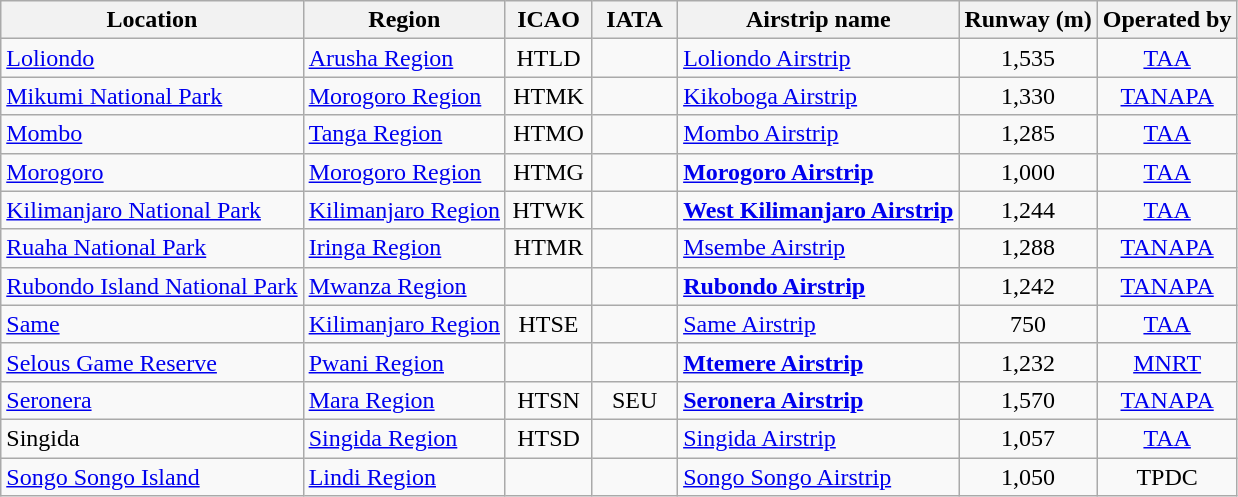<table class="wikitable sortable" border="1">
<tr>
<th>Location</th>
<th>Region</th>
<th style="width:50px;">ICAO</th>
<th style="width:50px;">IATA</th>
<th>Airstrip name</th>
<th>Runway (m)</th>
<th>Operated by</th>
</tr>
<tr>
<td><a href='#'>Loliondo</a></td>
<td><a href='#'>Arusha Region</a></td>
<td align=center>HTLD</td>
<td></td>
<td><a href='#'>Loliondo Airstrip</a></td>
<td align=center>1,535</td>
<td align=center><a href='#'>TAA</a></td>
</tr>
<tr>
<td><a href='#'>Mikumi National Park</a></td>
<td><a href='#'>Morogoro Region</a></td>
<td align=center>HTMK</td>
<td></td>
<td><a href='#'>Kikoboga Airstrip</a></td>
<td align=center>1,330</td>
<td align=center><a href='#'>TANAPA</a></td>
</tr>
<tr>
<td><a href='#'>Mombo</a></td>
<td><a href='#'>Tanga Region</a></td>
<td align=center>HTMO</td>
<td></td>
<td><a href='#'>Mombo Airstrip</a></td>
<td align=center>1,285</td>
<td align=center><a href='#'>TAA</a></td>
</tr>
<tr>
<td><a href='#'>Morogoro</a></td>
<td><a href='#'>Morogoro Region</a></td>
<td align=center>HTMG</td>
<td></td>
<td><strong><a href='#'>Morogoro Airstrip</a></strong></td>
<td align=center>1,000</td>
<td align=center><a href='#'>TAA</a></td>
</tr>
<tr>
<td><a href='#'>Kilimanjaro National Park</a></td>
<td><a href='#'>Kilimanjaro Region</a></td>
<td align=center>HTWK</td>
<td></td>
<td><strong><a href='#'>West Kilimanjaro Airstrip</a></strong></td>
<td align=center>1,244</td>
<td align=center><a href='#'>TAA</a></td>
</tr>
<tr>
<td><a href='#'>Ruaha National Park</a></td>
<td><a href='#'>Iringa Region</a></td>
<td align=center>HTMR</td>
<td></td>
<td><a href='#'>Msembe Airstrip</a></td>
<td align=center>1,288</td>
<td align=center><a href='#'>TANAPA</a></td>
</tr>
<tr>
<td><a href='#'>Rubondo Island National Park</a></td>
<td><a href='#'>Mwanza Region</a></td>
<td></td>
<td></td>
<td><strong><a href='#'>Rubondo Airstrip</a></strong></td>
<td align=center>1,242</td>
<td align=center><a href='#'>TANAPA</a></td>
</tr>
<tr>
<td><a href='#'>Same</a></td>
<td><a href='#'>Kilimanjaro Region</a></td>
<td align=center>HTSE</td>
<td></td>
<td><a href='#'>Same Airstrip</a></td>
<td align=center>750</td>
<td align=center><a href='#'>TAA</a></td>
</tr>
<tr>
<td><a href='#'>Selous Game Reserve</a></td>
<td><a href='#'>Pwani Region</a></td>
<td align=center></td>
<td></td>
<td><strong><a href='#'>Mtemere Airstrip</a></strong></td>
<td align=center>1,232</td>
<td align=center><a href='#'>MNRT</a></td>
</tr>
<tr>
<td><a href='#'>Seronera</a></td>
<td><a href='#'>Mara Region</a></td>
<td align=center>HTSN</td>
<td align=center>SEU</td>
<td><strong><a href='#'>Seronera Airstrip</a></strong></td>
<td align=center>1,570</td>
<td align=center><a href='#'>TANAPA</a></td>
</tr>
<tr>
<td>Singida</td>
<td><a href='#'>Singida Region</a></td>
<td align=center>HTSD</td>
<td></td>
<td><a href='#'>Singida Airstrip</a></td>
<td align=center>1,057</td>
<td align=center><a href='#'>TAA</a></td>
</tr>
<tr>
<td><a href='#'>Songo Songo Island</a></td>
<td><a href='#'>Lindi Region</a></td>
<td align=center></td>
<td></td>
<td><a href='#'>Songo Songo Airstrip</a></td>
<td align=center>1,050</td>
<td align=center>TPDC</td>
</tr>
</table>
